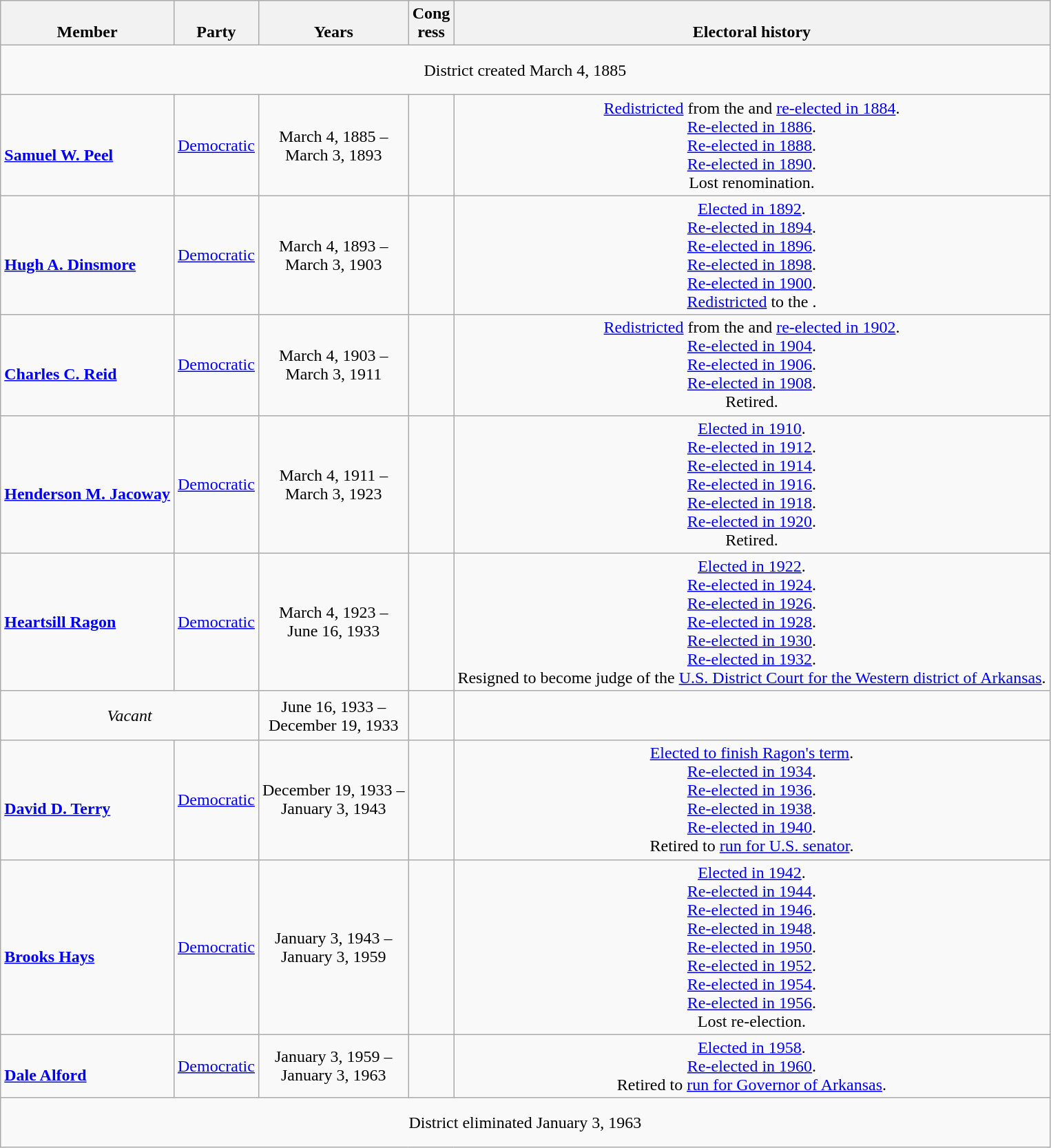<table class=wikitable style="text-align:center">
<tr valign=bottom>
<th>Member</th>
<th>Party</th>
<th>Years</th>
<th>Cong<br>ress</th>
<th>Electoral history</th>
</tr>
<tr style="height:3em">
<td colspan=5>District created March 4, 1885</td>
</tr>
<tr style="height:3em">
<td align=left><br><strong><a href='#'>Samuel W. Peel</a></strong><br></td>
<td><a href='#'>Democratic</a></td>
<td nowrap>March 4, 1885 –<br>March 3, 1893</td>
<td></td>
<td><a href='#'>Redistricted</a> from the  and <a href='#'>re-elected in 1884</a>.<br><a href='#'>Re-elected in 1886</a>.<br><a href='#'>Re-elected in 1888</a>.<br><a href='#'>Re-elected in 1890</a>.<br>Lost renomination.</td>
</tr>
<tr style="height:3em">
<td align=left><br><strong><a href='#'>Hugh A. Dinsmore</a></strong><br></td>
<td><a href='#'>Democratic</a></td>
<td nowrap>March 4, 1893 –<br>March 3, 1903</td>
<td></td>
<td><a href='#'>Elected in 1892</a>.<br><a href='#'>Re-elected in 1894</a>.<br><a href='#'>Re-elected in 1896</a>.<br><a href='#'>Re-elected in 1898</a>.<br><a href='#'>Re-elected in 1900</a>.<br><a href='#'>Redistricted</a> to the .</td>
</tr>
<tr style="height:3em">
<td align=left><br><strong><a href='#'>Charles C. Reid</a></strong><br></td>
<td><a href='#'>Democratic</a></td>
<td nowrap>March 4, 1903 –<br>March 3, 1911</td>
<td></td>
<td><a href='#'>Redistricted</a> from the  and <a href='#'>re-elected in 1902</a>.<br><a href='#'>Re-elected in 1904</a>.<br><a href='#'>Re-elected in 1906</a>.<br><a href='#'>Re-elected in 1908</a>.<br>Retired.</td>
</tr>
<tr style="height:3em">
<td align=left><br><strong><a href='#'>Henderson M. Jacoway</a></strong><br></td>
<td><a href='#'>Democratic</a></td>
<td nowrap>March 4, 1911 –<br>March 3, 1923</td>
<td></td>
<td><a href='#'>Elected in 1910</a>.<br><a href='#'>Re-elected in 1912</a>.<br><a href='#'>Re-elected in 1914</a>.<br><a href='#'>Re-elected in 1916</a>.<br><a href='#'>Re-elected in 1918</a>.<br><a href='#'>Re-elected in 1920</a>.<br>Retired.</td>
</tr>
<tr style="height:3em">
<td align=left><strong><a href='#'>Heartsill Ragon</a></strong><br></td>
<td><a href='#'>Democratic</a></td>
<td nowrap>March 4, 1923 –<br>June 16, 1933</td>
<td></td>
<td><a href='#'>Elected in 1922</a>.<br><a href='#'>Re-elected in 1924</a>.<br><a href='#'>Re-elected in 1926</a>.<br><a href='#'>Re-elected in 1928</a>.<br><a href='#'>Re-elected in 1930</a>.<br><a href='#'>Re-elected in 1932</a>.<br>Resigned to become judge of the <a href='#'>U.S. District Court for the Western district of Arkansas</a>.</td>
</tr>
<tr style="height:3em">
<td colspan=2><em>Vacant</em></td>
<td nowrap>June 16, 1933 –<br>December 19, 1933</td>
<td></td>
<td></td>
</tr>
<tr style="height:3em">
<td align=left><br><strong><a href='#'>David D. Terry</a></strong><br></td>
<td><a href='#'>Democratic</a></td>
<td nowrap>December 19, 1933 –<br>January 3, 1943</td>
<td></td>
<td><a href='#'>Elected to finish Ragon's term</a>.<br><a href='#'>Re-elected in 1934</a>.<br><a href='#'>Re-elected in 1936</a>.<br><a href='#'>Re-elected in 1938</a>.<br><a href='#'>Re-elected in 1940</a>.<br>Retired to <a href='#'>run for U.S. senator</a>.</td>
</tr>
<tr style="height:3em">
<td align=left><br><strong><a href='#'>Brooks Hays</a></strong><br></td>
<td><a href='#'>Democratic</a></td>
<td nowrap>January 3, 1943 –<br>January 3, 1959</td>
<td></td>
<td><a href='#'>Elected in 1942</a>.<br><a href='#'>Re-elected in 1944</a>.<br><a href='#'>Re-elected in 1946</a>.<br><a href='#'>Re-elected in 1948</a>.<br><a href='#'>Re-elected in 1950</a>.<br><a href='#'>Re-elected in 1952</a>.<br><a href='#'>Re-elected in 1954</a>.<br><a href='#'>Re-elected in 1956</a>.<br>Lost re-election.</td>
</tr>
<tr style="height:3em">
<td align=left><br><strong><a href='#'>Dale Alford</a></strong><br></td>
<td><a href='#'>Democratic</a></td>
<td nowrap>January 3, 1959 –<br>January 3, 1963</td>
<td></td>
<td><a href='#'>Elected in 1958</a>.<br><a href='#'>Re-elected in 1960</a>.<br>Retired to <a href='#'>run for Governor of Arkansas</a>.</td>
</tr>
<tr style="height:3em">
<td colspan=5>District eliminated January 3, 1963</td>
</tr>
</table>
